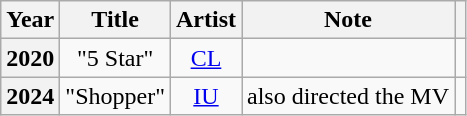<table class="wikitable plainrowheaders" style="text-align: center;">
<tr>
<th scope="col">Year</th>
<th scope="col">Title</th>
<th scope="col">Artist</th>
<th scope="col">Note</th>
<th scope="col" class="unsortable"></th>
</tr>
<tr>
<th scope="row">2020</th>
<td>"5 Star"</td>
<td><a href='#'>CL</a></td>
<td></td>
<td></td>
</tr>
<tr>
<th scope="row">2024</th>
<td>"Shopper"</td>
<td><a href='#'>IU</a></td>
<td>also directed the MV</td>
<td></td>
</tr>
</table>
